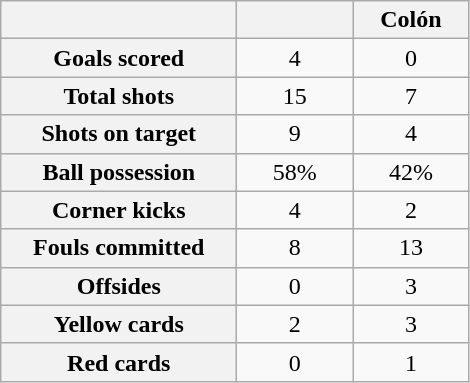<table class="wikitable" style="text-align:center">
<tr>
<th scope="col" style="width:150px"></th>
<th scope="col" style="width:70px"></th>
<th scope="col" style="width:70px">Colón</th>
</tr>
<tr>
<th scope=row>Goals scored</th>
<td>4</td>
<td>0</td>
</tr>
<tr>
<th scope=row>Total shots</th>
<td>15</td>
<td>7</td>
</tr>
<tr>
<th scope=row>Shots on target</th>
<td>9</td>
<td>4</td>
</tr>
<tr>
<th scope=row>Ball possession</th>
<td>58%</td>
<td>42%</td>
</tr>
<tr>
<th scope=row>Corner kicks</th>
<td>4</td>
<td>2</td>
</tr>
<tr>
<th scope=row>Fouls committed</th>
<td>8</td>
<td>13</td>
</tr>
<tr>
<th scope=row>Offsides</th>
<td>0</td>
<td>3</td>
</tr>
<tr>
<th scope=row>Yellow cards</th>
<td>2</td>
<td>3</td>
</tr>
<tr>
<th scope=row>Red cards</th>
<td>0</td>
<td>1</td>
</tr>
</table>
